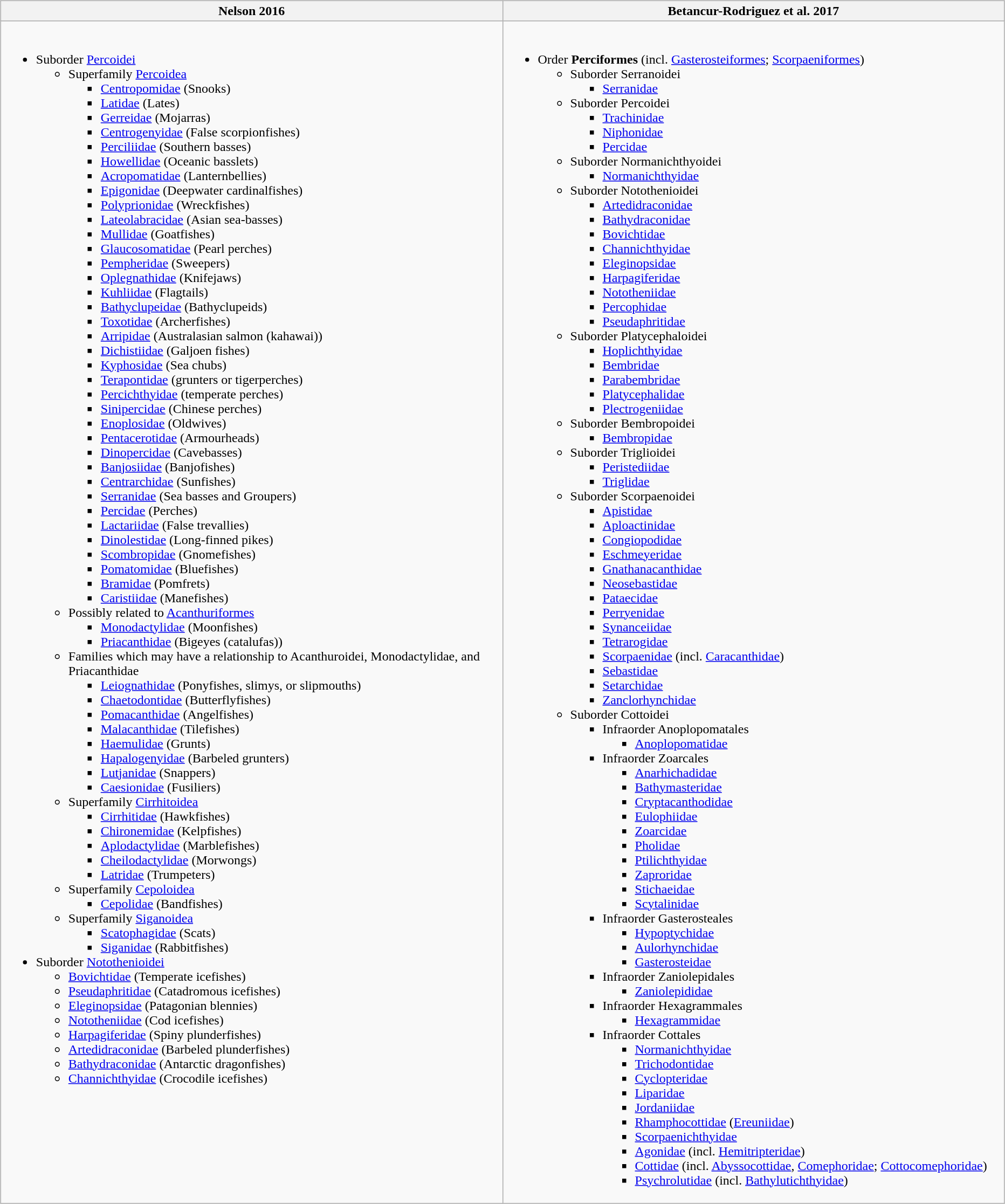<table>
<tr>
<td><br><table class="wikitable">
<tr>
<th colspan="1">Nelson 2016</th>
<th colspan="1">Betancur-Rodriguez et al. 2017</th>
</tr>
<tr style="vertical-align:top;">
<td style="width:50%;"><br><ul><li>Suborder <a href='#'>Percoidei</a><ul><li>Superfamily <a href='#'>Percoidea</a><ul><li><a href='#'>Centropomidae</a> (Snooks)</li><li><a href='#'>Latidae</a> (Lates)</li><li><a href='#'>Gerreidae</a> (Mojarras)</li><li><a href='#'>Centrogenyidae</a> (False scorpionfishes)</li><li><a href='#'>Perciliidae</a> (Southern basses)</li><li><a href='#'>Howellidae</a> (Oceanic basslets)</li><li><a href='#'>Acropomatidae</a> (Lanternbellies)</li><li><a href='#'>Epigonidae</a> (Deepwater cardinalfishes)</li><li><a href='#'>Polyprionidae</a> (Wreckfishes)</li><li><a href='#'>Lateolabracidae</a> (Asian sea-basses)</li><li><a href='#'>Mullidae</a> (Goatfishes)</li><li><a href='#'>Glaucosomatidae</a> (Pearl perches)</li><li><a href='#'>Pempheridae</a> (Sweepers)</li><li><a href='#'>Oplegnathidae</a> (Knifejaws)</li><li><a href='#'>Kuhliidae</a> (Flagtails)</li><li><a href='#'>Bathyclupeidae</a> (Bathyclupeids)</li><li><a href='#'>Toxotidae</a> (Archerfishes)</li><li><a href='#'>Arripidae</a> (Australasian salmon (kahawai))</li><li><a href='#'>Dichistiidae</a> (Galjoen fishes)</li><li><a href='#'>Kyphosidae</a> (Sea chubs)</li><li><a href='#'>Terapontidae</a> (grunters or tigerperches)</li><li><a href='#'>Percichthyidae</a> (temperate perches)</li><li><a href='#'>Sinipercidae</a> (Chinese perches)</li><li><a href='#'>Enoplosidae</a> (Oldwives)</li><li><a href='#'>Pentacerotidae</a> (Armourheads)</li><li><a href='#'>Dinopercidae</a> (Cavebasses)</li><li><a href='#'>Banjosiidae</a> (Banjofishes)</li><li><a href='#'>Centrarchidae</a> (Sunfishes)</li><li><a href='#'>Serranidae</a> (Sea basses and Groupers)</li><li><a href='#'>Percidae</a> (Perches)</li><li><a href='#'>Lactariidae</a> (False trevallies)</li><li><a href='#'>Dinolestidae</a> (Long-finned pikes)</li><li><a href='#'>Scombropidae</a> (Gnomefishes)</li><li><a href='#'>Pomatomidae</a> (Bluefishes)</li><li><a href='#'>Bramidae</a> (Pomfrets)</li><li><a href='#'>Caristiidae</a> (Manefishes)</li></ul></li><li>Possibly related to <a href='#'>Acanthuriformes</a><ul><li><a href='#'>Monodactylidae</a> (Moonfishes)</li><li><a href='#'>Priacanthidae</a> (Bigeyes (catalufas))</li></ul></li><li>Families which may have a relationship to Acanthuroidei, Monodactylidae, and Priacanthidae<ul><li><a href='#'>Leiognathidae</a> (Ponyfishes, slimys, or slipmouths)</li><li><a href='#'>Chaetodontidae</a> (Butterflyfishes)</li><li><a href='#'>Pomacanthidae</a> (Angelfishes)</li><li><a href='#'>Malacanthidae</a> (Tilefishes)</li><li><a href='#'>Haemulidae</a> (Grunts)</li><li><a href='#'>Hapalogenyidae</a> (Barbeled grunters)</li><li><a href='#'>Lutjanidae</a> (Snappers)</li><li><a href='#'>Caesionidae</a> (Fusiliers)</li></ul></li><li>Superfamily <a href='#'>Cirrhitoidea</a><ul><li><a href='#'>Cirrhitidae</a> (Hawkfishes)</li><li><a href='#'>Chironemidae</a> (Kelpfishes)</li><li><a href='#'>Aplodactylidae</a> (Marblefishes)</li><li><a href='#'>Cheilodactylidae</a> (Morwongs)</li><li><a href='#'>Latridae</a> (Trumpeters)</li></ul></li><li>Superfamily <a href='#'>Cepoloidea</a><ul><li><a href='#'>Cepolidae</a> (Bandfishes)</li></ul></li><li>Superfamily <a href='#'>Siganoidea</a><ul><li><a href='#'>Scatophagidae</a> (Scats)</li><li><a href='#'>Siganidae</a> (Rabbitfishes)</li></ul></li></ul></li><li>Suborder <a href='#'>Notothenioidei</a><ul><li><a href='#'>Bovichtidae</a> (Temperate icefishes)</li><li><a href='#'>Pseudaphritidae</a> (Catadromous icefishes)</li><li><a href='#'>Eleginopsidae</a> (Patagonian blennies)</li><li><a href='#'>Nototheniidae</a> (Cod icefishes)</li><li><a href='#'>Harpagiferidae</a> (Spiny plunderfishes)</li><li><a href='#'>Artedidraconidae</a> (Barbeled plunderfishes)</li><li><a href='#'>Bathydraconidae</a> (Antarctic dragonfishes)</li><li><a href='#'>Channichthyidae</a> (Crocodile icefishes)</li></ul></li></ul></td>
<td style="width:50%;"><br><ul><li>Order <strong>Perciformes</strong> (incl. <a href='#'>Gasterosteiformes</a>; <a href='#'>Scorpaeniformes</a>)<ul><li>Suborder Serranoidei<ul><li><a href='#'>Serranidae</a></li></ul></li><li>Suborder Percoidei<ul><li><a href='#'>Trachinidae</a></li><li><a href='#'>Niphonidae</a></li><li><a href='#'>Percidae</a></li></ul></li><li>Suborder Normanichthyoidei<ul><li><a href='#'>Normanichthyidae</a></li></ul></li><li>Suborder Notothenioidei<ul><li><a href='#'>Artedidraconidae</a></li><li><a href='#'>Bathydraconidae</a></li><li><a href='#'>Bovichtidae</a></li><li><a href='#'>Channichthyidae</a></li><li><a href='#'>Eleginopsidae</a></li><li><a href='#'>Harpagiferidae</a></li><li><a href='#'>Nototheniidae</a></li><li><a href='#'>Percophidae</a></li><li><a href='#'>Pseudaphritidae</a></li></ul></li><li>Suborder Platycephaloidei<ul><li><a href='#'>Hoplichthyidae</a></li><li><a href='#'>Bembridae</a></li><li><a href='#'>Parabembridae</a></li><li><a href='#'>Platycephalidae</a></li><li><a href='#'>Plectrogeniidae</a></li></ul></li><li>Suborder Bembropoidei<ul><li><a href='#'>Bembropidae</a></li></ul></li><li>Suborder Triglioidei<ul><li><a href='#'>Peristediidae</a></li><li><a href='#'>Triglidae</a></li></ul></li><li>Suborder Scorpaenoidei<ul><li><a href='#'>Apistidae</a></li><li><a href='#'>Aploactinidae</a></li><li><a href='#'>Congiopodidae</a></li><li><a href='#'>Eschmeyeridae</a></li><li><a href='#'>Gnathanacanthidae</a></li><li><a href='#'>Neosebastidae</a></li><li><a href='#'>Pataecidae</a></li><li><a href='#'>Perryenidae</a></li><li><a href='#'>Synanceiidae</a></li><li><a href='#'>Tetrarogidae</a></li><li><a href='#'>Scorpaenidae</a> (incl. <a href='#'>Caracanthidae</a>)</li><li><a href='#'>Sebastidae</a></li><li><a href='#'>Setarchidae</a></li><li><a href='#'>Zanclorhynchidae</a></li></ul></li><li>Suborder Cottoidei<ul><li>Infraorder Anoplopomatales<ul><li><a href='#'>Anoplopomatidae</a></li></ul></li><li>Infraorder Zoarcales<ul><li><a href='#'>Anarhichadidae</a></li><li><a href='#'>Bathymasteridae</a></li><li><a href='#'>Cryptacanthodidae</a></li><li><a href='#'>Eulophiidae</a></li><li><a href='#'>Zoarcidae</a></li><li><a href='#'>Pholidae</a></li><li><a href='#'>Ptilichthyidae</a></li><li><a href='#'>Zaproridae</a></li><li><a href='#'>Stichaeidae</a></li><li><a href='#'>Scytalinidae</a></li></ul></li><li>Infraorder Gasterosteales<ul><li><a href='#'>Hypoptychidae</a></li><li><a href='#'>Aulorhynchidae</a></li><li><a href='#'>Gasterosteidae</a></li></ul></li><li>Infraorder Zaniolepidales<ul><li><a href='#'>Zaniolepididae</a></li></ul></li><li>Infraorder Hexagrammales<ul><li><a href='#'>Hexagrammidae</a></li></ul></li><li>Infraorder Cottales<ul><li><a href='#'>Normanichthyidae</a></li><li><a href='#'>Trichodontidae</a></li><li><a href='#'>Cyclopteridae</a></li><li><a href='#'>Liparidae</a></li><li><a href='#'>Jordaniidae</a></li><li><a href='#'>Rhamphocottidae</a> (<a href='#'>Ereuniidae</a>)</li><li><a href='#'>Scorpaenichthyidae</a></li><li><a href='#'>Agonidae</a> (incl. <a href='#'>Hemitripteridae</a>)</li><li><a href='#'>Cottidae</a> (incl. <a href='#'>Abyssocottidae</a>, <a href='#'>Comephoridae</a>; <a href='#'>Cottocomephoridae</a>)</li><li><a href='#'>Psychrolutidae</a> (incl. <a href='#'>Bathylutichthyidae</a>)</li></ul></li></ul></li></ul></li></ul></td>
</tr>
</table>
</td>
</tr>
</table>
